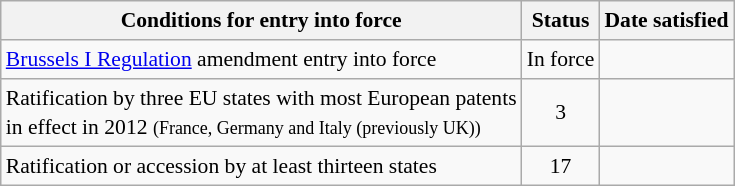<table class="wikitable" style="font-size:90%; white-space:nowrap; line-height:1.33; text-align:center">
<tr>
<th>Conditions for entry into force</th>
<th>Status</th>
<th>Date satisfied</th>
</tr>
<tr>
<td style="text-align:left"><a href='#'>Brussels I Regulation</a> amendment entry into force</td>
<td>In force</td>
<td></td>
</tr>
<tr>
<td style="text-align:left">Ratification by three EU states with most European patents<br> in effect in 2012 <small>(France, Germany and Italy (previously UK))</small></td>
<td>3</td>
<td></td>
</tr>
<tr>
<td style="text-align:left">Ratification or accession by at least thirteen states</td>
<td>17</td>
<td></td>
</tr>
</table>
